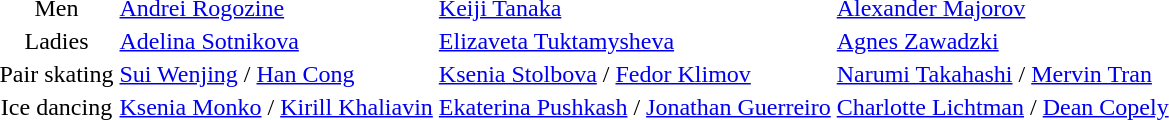<table>
<tr>
<td align=center>Men</td>
<td> <a href='#'>Andrei Rogozine</a></td>
<td> <a href='#'>Keiji Tanaka</a></td>
<td> <a href='#'>Alexander Majorov</a></td>
</tr>
<tr>
<td align=center>Ladies</td>
<td> <a href='#'>Adelina Sotnikova</a></td>
<td> <a href='#'>Elizaveta Tuktamysheva</a></td>
<td> <a href='#'>Agnes Zawadzki</a></td>
</tr>
<tr>
<td align=center>Pair skating</td>
<td> <a href='#'>Sui Wenjing</a> / <a href='#'>Han Cong</a></td>
<td> <a href='#'>Ksenia Stolbova</a> / <a href='#'>Fedor Klimov</a></td>
<td> <a href='#'>Narumi Takahashi</a> / <a href='#'>Mervin Tran</a></td>
</tr>
<tr>
<td align=center>Ice dancing</td>
<td> <a href='#'>Ksenia Monko</a> / <a href='#'>Kirill Khaliavin</a></td>
<td> <a href='#'>Ekaterina Pushkash</a> / <a href='#'>Jonathan Guerreiro</a></td>
<td> <a href='#'>Charlotte Lichtman</a> / <a href='#'>Dean Copely</a></td>
</tr>
</table>
